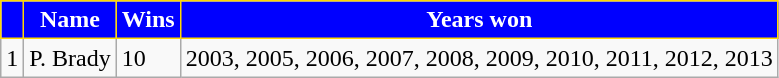<table class="wikitable">
<tr>
<th style="background:blue; color:white; border:1px solid gold;"></th>
<th style="background:blue; color:white; border:1px solid gold;">Name</th>
<th style="background:blue; color:white; border:1px solid gold;">Wins</th>
<th style="background:blue; color:white; border:1px solid gold;">Years won</th>
</tr>
<tr>
<td>1</td>
<td>P. Brady</td>
<td>10</td>
<td>2003, 2005, 2006, 2007, 2008, 2009, 2010, 2011, 2012, 2013</td>
</tr>
</table>
